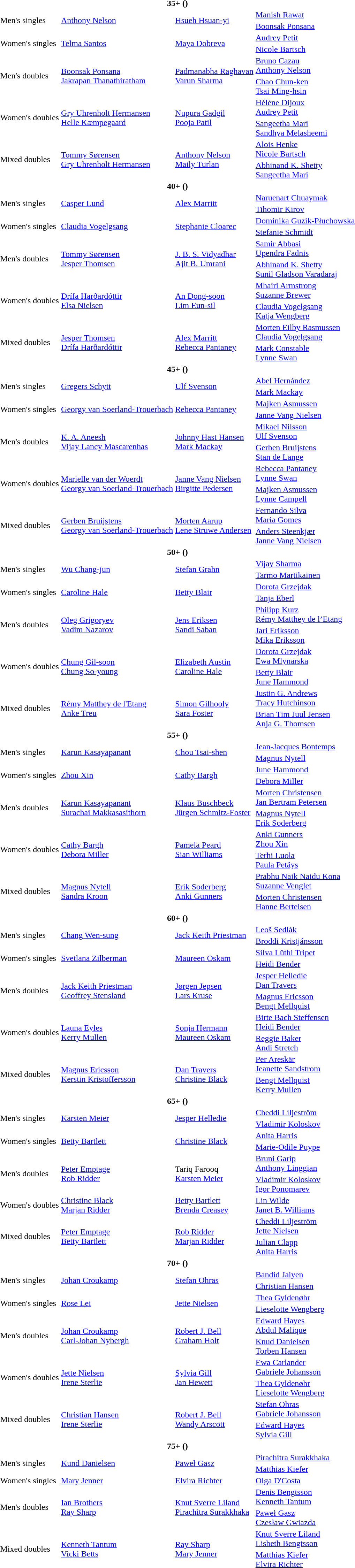<table>
<tr>
<th colspan="4">35+ ()</th>
</tr>
<tr>
<td rowspan="2">Men's singles</td>
<td rowspan="2"> <a href='#'>Anthony Nelson</a></td>
<td rowspan="2"> <a href='#'>Hsueh Hsuan-yi</a></td>
<td> <a href='#'>Manish Rawat</a></td>
</tr>
<tr>
<td> <a href='#'>Boonsak Ponsana</a></td>
</tr>
<tr>
<td rowspan="2">Women's singles</td>
<td rowspan="2"> <a href='#'>Telma Santos</a></td>
<td rowspan="2"> <a href='#'>Maya Dobreva</a></td>
<td> <a href='#'>Audrey Petit</a></td>
</tr>
<tr>
<td> <a href='#'>Nicole Bartsch</a></td>
</tr>
<tr>
<td rowspan="2">Men's doubles</td>
<td rowspan="2"> <a href='#'>Boonsak Ponsana</a><br> <a href='#'>Jakrapan Thanathiratham</a></td>
<td rowspan="2"> <a href='#'>Padmanabha Raghavan</a><br> <a href='#'>Varun Sharma</a></td>
<td> <a href='#'>Bruno Cazau</a><br> <a href='#'>Anthony Nelson</a></td>
</tr>
<tr>
<td> <a href='#'>Chao Chun-ken</a><br> <a href='#'>Tsai Ming-hsin</a></td>
</tr>
<tr>
<td rowspan="2">Women's doubles</td>
<td rowspan="2"> <a href='#'>Gry Uhrenholt Hermansen</a><br> <a href='#'>Helle Kæmpegaard</a></td>
<td rowspan="2"> <a href='#'>Nupura Gadgil</a><br> <a href='#'>Pooja Patil</a></td>
<td> <a href='#'>Hélène Dijoux</a><br> <a href='#'>Audrey Petit</a></td>
</tr>
<tr>
<td> <a href='#'>Sangeetha Mari</a><br> <a href='#'>Sandhya Melasheemi</a></td>
</tr>
<tr>
<td rowspan="2">Mixed doubles</td>
<td rowspan="2"> <a href='#'>Tommy Sørensen</a><br> <a href='#'>Gry Uhrenholt Hermansen</a></td>
<td rowspan="2"> <a href='#'>Anthony Nelson</a><br> <a href='#'>Maily Turlan</a></td>
<td> <a href='#'>Alois Henke</a><br> <a href='#'>Nicole Bartsch</a></td>
</tr>
<tr>
<td> <a href='#'>Abhinand K. Shetty</a><br> <a href='#'>Sangeetha Mari</a></td>
</tr>
<tr>
<th colspan="4">40+ ()</th>
</tr>
<tr>
<td rowspan="2">Men's singles</td>
<td rowspan="2"> <a href='#'>Casper Lund</a></td>
<td rowspan="2"> <a href='#'>Alex Marritt</a></td>
<td> <a href='#'>Naruenart Chuaymak</a></td>
</tr>
<tr>
<td> <a href='#'>Tihomir Kirov</a></td>
</tr>
<tr>
<td rowspan="2">Women's singles</td>
<td rowspan="2"> <a href='#'>Claudia Vogelgsang</a></td>
<td rowspan="2"> <a href='#'>Stephanie Cloarec</a></td>
<td> <a href='#'>Dominika Guzik-Płuchowska</a></td>
</tr>
<tr>
<td> <a href='#'>Stefanie Schmidt</a></td>
</tr>
<tr>
<td rowspan="2">Men's doubles</td>
<td rowspan="2"> <a href='#'>Tommy Sørensen</a><br> <a href='#'>Jesper Thomsen</a></td>
<td rowspan="2"> <a href='#'>J. B. S. Vidyadhar</a><br> <a href='#'>Ajit B. Umrani</a></td>
<td> <a href='#'>Samir Abbasi</a><br> <a href='#'>Upendra Fadnis</a></td>
</tr>
<tr>
<td> <a href='#'>Abhinand K. Shetty</a><br> <a href='#'>Sunil Gladson Varadaraj</a></td>
</tr>
<tr>
<td rowspan="2">Women's doubles</td>
<td rowspan="2"> <a href='#'>Drífa Harðardóttir</a><br> <a href='#'>Elsa Nielsen</a></td>
<td rowspan="2"> <a href='#'>An Dong-soon</a><br> <a href='#'>Lim Eun-sil</a></td>
<td> <a href='#'>Mhairi Armstrong</a><br> <a href='#'>Suzanne Brewer</a></td>
</tr>
<tr>
<td> <a href='#'>Claudia Vogelgsang</a><br> <a href='#'>Katja Wengberg</a></td>
</tr>
<tr>
<td rowspan="2">Mixed doubles</td>
<td rowspan="2"> <a href='#'>Jesper Thomsen</a><br> <a href='#'>Drífa Harðardóttir</a></td>
<td rowspan="2"> <a href='#'>Alex Marritt</a><br> <a href='#'>Rebecca Pantaney</a></td>
<td> <a href='#'>Morten Eilby Rasmussen</a><br> <a href='#'>Claudia Vogelgsang</a></td>
</tr>
<tr>
<td> <a href='#'>Mark Constable</a><br> <a href='#'>Lynne Swan</a></td>
</tr>
<tr>
<th colspan="4">45+ ()</th>
</tr>
<tr>
<td rowspan="2">Men's singles</td>
<td rowspan="2"> <a href='#'>Gregers Schytt</a></td>
<td rowspan="2"> <a href='#'>Ulf Svenson</a></td>
<td> <a href='#'>Abel Hernández</a></td>
</tr>
<tr>
<td> <a href='#'>Mark Mackay</a></td>
</tr>
<tr>
<td rowspan="2">Women's singles</td>
<td rowspan="2"> <a href='#'>Georgy van Soerland-Trouerbach</a></td>
<td rowspan="2"> <a href='#'>Rebecca Pantaney</a></td>
<td> <a href='#'>Majken Asmussen</a></td>
</tr>
<tr>
<td> <a href='#'>Janne Vang Nielsen</a></td>
</tr>
<tr>
<td rowspan="2">Men's doubles</td>
<td rowspan="2"> <a href='#'>K. A. Aneesh</a><br> <a href='#'>Vijay Lancy Mascarenhas</a></td>
<td rowspan="2"> <a href='#'>Johnny Hast Hansen</a><br> <a href='#'>Mark Mackay</a></td>
<td> <a href='#'>Mikael Nilsson</a><br> <a href='#'>Ulf Svenson</a></td>
</tr>
<tr>
<td> <a href='#'>Gerben Bruijstens</a><br> <a href='#'>Stan de Lange</a></td>
</tr>
<tr>
<td rowspan="2">Women's doubles</td>
<td rowspan="2"> <a href='#'>Marielle van der Woerdt</a><br> <a href='#'>Georgy van Soerland-Trouerbach</a></td>
<td rowspan="2"> <a href='#'>Janne Vang Nielsen</a><br> <a href='#'>Birgitte Pedersen</a></td>
<td> <a href='#'>Rebecca Pantaney</a><br> <a href='#'>Lynne Swan</a></td>
</tr>
<tr>
<td> <a href='#'>Majken Asmussen</a><br> <a href='#'>Lynne Campell</a></td>
</tr>
<tr>
<td rowspan="2">Mixed doubles</td>
<td rowspan="2"> <a href='#'>Gerben Bruijstens</a><br> <a href='#'>Georgy van Soerland-Trouerbach</a></td>
<td rowspan="2"> <a href='#'>Morten Aarup</a><br> <a href='#'>Lene Struwe Andersen</a></td>
<td> <a href='#'>Fernando Silva</a><br> <a href='#'>Maria Gomes</a></td>
</tr>
<tr>
<td> <a href='#'>Anders Steenkjær</a><br> <a href='#'>Janne Vang Nielsen</a></td>
</tr>
<tr>
<th colspan="4">50+ ()</th>
</tr>
<tr>
<td rowspan="2">Men's singles</td>
<td rowspan="2"> <a href='#'>Wu Chang-jun</a></td>
<td rowspan="2"> <a href='#'>Stefan Grahn</a></td>
<td> <a href='#'>Vijay Sharma</a></td>
</tr>
<tr>
<td> <a href='#'>Tarmo Martikainen</a></td>
</tr>
<tr>
<td rowspan="2">Women's singles</td>
<td rowspan="2"> <a href='#'>Caroline Hale</a></td>
<td rowspan="2"> <a href='#'>Betty Blair</a></td>
<td> <a href='#'>Dorota Grzejdak</a></td>
</tr>
<tr>
<td> <a href='#'>Tanja Eberl</a></td>
</tr>
<tr>
<td rowspan="2">Men's doubles</td>
<td rowspan="2"> <a href='#'>Oleg Grigoryev</a><br> <a href='#'>Vadim Nazarov</a></td>
<td rowspan="2"> <a href='#'>Jens Eriksen</a><br> <a href='#'>Sandi Saban</a></td>
<td> <a href='#'>Philipp Kurz</a><br> <a href='#'>Rémy Matthey de l’Etang</a></td>
</tr>
<tr>
<td> <a href='#'>Jari Eriksson</a><br> <a href='#'>Mika Eriksson</a></td>
</tr>
<tr>
<td rowspan="2">Women's doubles</td>
<td rowspan="2"> <a href='#'>Chung Gil-soon</a><br> <a href='#'>Chung So-young</a></td>
<td rowspan="2"> <a href='#'>Elizabeth Austin</a><br> <a href='#'>Caroline Hale</a></td>
<td> <a href='#'>Dorota Grzejdak</a><br> <a href='#'>Ewa Mlynarska</a></td>
</tr>
<tr>
<td> <a href='#'>Betty Blair</a><br> <a href='#'>June Hammond</a></td>
</tr>
<tr>
<td rowspan="2">Mixed doubles</td>
<td rowspan="2"> <a href='#'>Rémy Matthey de l'Etang</a><br> <a href='#'>Anke Treu</a></td>
<td rowspan="2"> <a href='#'>Simon Gilhooly</a><br> <a href='#'>Sara Foster</a></td>
<td> <a href='#'>Justin G. Andrews</a><br> <a href='#'>Tracy Hutchinson</a></td>
</tr>
<tr>
<td> <a href='#'>Brian Tim Juul Jensen</a><br> <a href='#'>Anja G. Thomsen</a></td>
</tr>
<tr>
<th colspan="4">55+ ()</th>
</tr>
<tr>
<td rowspan="2">Men's singles</td>
<td rowspan="2"> <a href='#'>Karun Kasayapanant</a></td>
<td rowspan="2"> <a href='#'>Chou Tsai-shen</a></td>
<td> <a href='#'>Jean-Jacques Bontemps</a></td>
</tr>
<tr>
<td> <a href='#'>Magnus Nytell</a></td>
</tr>
<tr>
<td rowspan="2">Women's singles</td>
<td rowspan="2"> <a href='#'>Zhou Xin</a></td>
<td rowspan="2"> <a href='#'>Cathy Bargh</a></td>
<td> <a href='#'>June Hammond</a></td>
</tr>
<tr>
<td> <a href='#'>Debora Miller</a></td>
</tr>
<tr>
<td rowspan="2">Men's doubles</td>
<td rowspan="2"> <a href='#'>Karun Kasayapanant</a><br> <a href='#'>Surachai Makkasasithorn</a></td>
<td rowspan="2"> <a href='#'>Klaus Buschbeck</a><br> <a href='#'>Jürgen Schmitz-Foster</a></td>
<td> <a href='#'>Morten Christensen</a><br> <a href='#'>Jan Bertram Petersen</a></td>
</tr>
<tr>
<td> <a href='#'>Magnus Nytell</a><br> <a href='#'>Erik Soderberg</a></td>
</tr>
<tr>
<td rowspan="2">Women's doubles</td>
<td rowspan="2"> <a href='#'>Cathy Bargh</a><br> <a href='#'>Debora Miller</a></td>
<td rowspan="2"> <a href='#'>Pamela Peard</a><br> <a href='#'>Sian Williams</a></td>
<td> <a href='#'>Anki Gunners</a><br> <a href='#'>Zhou Xin</a></td>
</tr>
<tr>
<td> <a href='#'>Terhi Luola</a><br> <a href='#'>Paula Petäys</a></td>
</tr>
<tr>
<td rowspan="2">Mixed doubles</td>
<td rowspan="2"> <a href='#'>Magnus Nytell</a><br> <a href='#'>Sandra Kroon</a></td>
<td rowspan="2"> <a href='#'>Erik Soderberg</a><br> <a href='#'>Anki Gunners</a></td>
<td> <a href='#'>Prabhu Naik Naidu Kona</a><br> <a href='#'>Suzanne Venglet</a></td>
</tr>
<tr>
<td> <a href='#'>Morten Christensen</a><br> <a href='#'>Hanne Bertelsen</a></td>
</tr>
<tr>
<th colspan="4">60+ ()</th>
</tr>
<tr>
<td rowspan="2">Men's singles</td>
<td rowspan="2"> <a href='#'>Chang Wen-sung</a></td>
<td rowspan="2"> <a href='#'>Jack Keith Priestman</a></td>
<td> <a href='#'>Leoš Sedlák</a></td>
</tr>
<tr>
<td> <a href='#'>Broddi Kristjánsson</a></td>
</tr>
<tr>
<td rowspan="2">Women's singles</td>
<td rowspan="2"> <a href='#'>Svetlana Zilberman</a></td>
<td rowspan="2"> <a href='#'>Maureen Oskam</a></td>
<td> <a href='#'>Silva Lüthi Tripet</a></td>
</tr>
<tr>
<td> <a href='#'>Heidi Bender</a></td>
</tr>
<tr>
<td rowspan="2">Men's doubles</td>
<td rowspan="2"> <a href='#'>Jack Keith Priestman</a><br> <a href='#'>Geoffrey Stensland</a></td>
<td rowspan="2"> <a href='#'>Jørgen Jepsen</a><br> <a href='#'>Lars Kruse</a></td>
<td> <a href='#'>Jesper Helledie</a><br> <a href='#'>Dan Travers</a></td>
</tr>
<tr>
<td> <a href='#'>Magnus Ericsson</a><br> <a href='#'>Bengt Mellquist</a></td>
</tr>
<tr>
<td rowspan="2">Women's doubles</td>
<td rowspan="2"> <a href='#'>Launa Eyles</a><br> <a href='#'>Kerry Mullen</a></td>
<td rowspan="2"> <a href='#'>Sonja Hermann</a><br> <a href='#'>Maureen Oskam</a></td>
<td> <a href='#'>Birte Bach Steffensen</a><br> <a href='#'>Heidi Bender</a></td>
</tr>
<tr>
<td> <a href='#'>Reggie Baker</a><br> <a href='#'>Andi Stretch</a></td>
</tr>
<tr>
<td rowspan="2">Mixed doubles</td>
<td rowspan="2"> <a href='#'>Magnus Ericsson</a><br> <a href='#'>Kerstin Kristoffersson</a></td>
<td rowspan="2"> <a href='#'>Dan Travers</a><br> <a href='#'>Christine Black</a></td>
<td> <a href='#'>Per Areskär</a><br> <a href='#'>Jeanette Sandstrom</a></td>
</tr>
<tr>
<td> <a href='#'>Bengt Mellquist</a><br> <a href='#'>Kerry Mullen</a></td>
</tr>
<tr>
<th colspan="4">65+ ()</th>
</tr>
<tr>
<td rowspan="2">Men's singles</td>
<td rowspan="2"> <a href='#'>Karsten Meier</a></td>
<td rowspan="2"> <a href='#'>Jesper Helledie</a></td>
<td> <a href='#'>Cheddi Liljeström</a></td>
</tr>
<tr>
<td> <a href='#'>Vladimir Koloskov</a></td>
</tr>
<tr>
<td rowspan="2">Women's singles</td>
<td rowspan="2"> <a href='#'>Betty Bartlett</a></td>
<td rowspan="2"> <a href='#'>Christine Black</a></td>
<td> <a href='#'>Anita Harris</a></td>
</tr>
<tr>
<td> <a href='#'>Marie-Odile Puype</a></td>
</tr>
<tr>
<td rowspan="2">Men's doubles</td>
<td rowspan="2"> <a href='#'>Peter Emptage</a><br> <a href='#'>Rob Ridder</a></td>
<td rowspan="2"> Tariq Farooq<br> <a href='#'>Karsten Meier</a></td>
<td> <a href='#'>Bruni Garip</a><br> <a href='#'>Anthony Linggian</a></td>
</tr>
<tr>
<td> <a href='#'>Vladimir Koloskov</a><br> <a href='#'>Igor Ponomarev</a></td>
</tr>
<tr>
<td>Women's doubles</td>
<td> <a href='#'>Christine Black</a><br> <a href='#'>Marjan Ridder</a></td>
<td> <a href='#'>Betty Bartlett</a><br> <a href='#'>Brenda Creasey</a></td>
<td> <a href='#'>Lin Wilde</a><br> <a href='#'>Janet B. Williams</a></td>
</tr>
<tr>
<td rowspan="2">Mixed doubles</td>
<td rowspan="2"> <a href='#'>Peter Emptage</a><br> <a href='#'>Betty Bartlett</a></td>
<td rowspan="2"> <a href='#'>Rob Ridder</a><br> <a href='#'>Marjan Ridder</a></td>
<td> <a href='#'>Cheddi Liljeström</a><br> <a href='#'>Jette Nielsen</a></td>
</tr>
<tr>
<td> <a href='#'>Julian Clapp</a><br> <a href='#'>Anita Harris</a></td>
</tr>
<tr>
<th colspan="4">70+ ()</th>
</tr>
<tr>
<td rowspan="2">Men's singles</td>
<td rowspan="2"> <a href='#'>Johan Croukamp</a></td>
<td rowspan="2"> <a href='#'>Stefan Ohras</a></td>
<td> <a href='#'>Bandid Jaiyen</a></td>
</tr>
<tr>
<td> <a href='#'>Christian Hansen</a></td>
</tr>
<tr>
<td rowspan="2">Women's singles</td>
<td rowspan="2"> <a href='#'>Rose Lei</a></td>
<td rowspan="2"> <a href='#'>Jette Nielsen</a></td>
<td> <a href='#'>Thea Gyldenøhr</a></td>
</tr>
<tr>
<td> <a href='#'>Lieselotte Wengberg</a></td>
</tr>
<tr>
<td rowspan="2">Men's doubles</td>
<td rowspan="2"> <a href='#'>Johan Croukamp</a><br> <a href='#'>Carl-Johan Nybergh</a></td>
<td rowspan="2"> <a href='#'>Robert J. Bell</a><br> <a href='#'>Graham Holt</a></td>
<td> <a href='#'>Edward Hayes</a><br> <a href='#'>Abdul Malique</a></td>
</tr>
<tr>
<td> <a href='#'>Knud Danielsen</a><br> <a href='#'>Torben Hansen</a></td>
</tr>
<tr>
<td rowspan="2">Women's doubles</td>
<td rowspan="2"> <a href='#'>Jette Nielsen</a><br> <a href='#'>Irene Sterlie</a></td>
<td rowspan="2"> <a href='#'>Sylvia Gill</a><br> <a href='#'>Jan Hewett</a></td>
<td> <a href='#'>Ewa Carlander</a><br> <a href='#'>Gabriele Johansson</a></td>
</tr>
<tr>
<td> <a href='#'>Thea Gyldenøhr</a><br> <a href='#'>Lieselotte Wengberg</a></td>
</tr>
<tr>
<td rowspan="2">Mixed doubles</td>
<td rowspan="2"> <a href='#'>Christian Hansen</a><br> <a href='#'>Irene Sterlie</a></td>
<td rowspan="2"> <a href='#'>Robert J. Bell</a><br> <a href='#'>Wandy Arscott</a></td>
<td> <a href='#'>Stefan Ohras</a><br> <a href='#'>Gabriele Johansson</a></td>
</tr>
<tr>
<td> <a href='#'>Edward Hayes</a><br> <a href='#'>Sylvia Gill</a></td>
</tr>
<tr>
<th colspan="4">75+ ()</th>
</tr>
<tr>
<td rowspan="2">Men's singles</td>
<td rowspan="2"> <a href='#'>Kund Danielsen</a></td>
<td rowspan="2"> <a href='#'>Paweł Gasz</a></td>
<td> <a href='#'>Pirachitra Surakkhaka</a></td>
</tr>
<tr>
<td> <a href='#'>Matthias Kiefer</a></td>
</tr>
<tr>
<td>Women's singles</td>
<td> <a href='#'>Mary Jenner</a></td>
<td> <a href='#'>Elvira Richter</a></td>
<td> <a href='#'>Olga D'Costa</a></td>
</tr>
<tr>
<td rowspan="2">Men's doubles</td>
<td rowspan="2"> <a href='#'>Ian Brothers</a><br> <a href='#'>Ray Sharp</a></td>
<td rowspan="2"> <a href='#'>Knut Sverre Liland</a><br> <a href='#'>Pirachitra Surakkhaka</a></td>
<td> <a href='#'>Denis Bengtsson</a><br> <a href='#'>Kenneth Tantum</a></td>
</tr>
<tr>
<td> <a href='#'>Paweł Gasz</a><br> <a href='#'>Czesław Gwiazda</a></td>
</tr>
<tr>
<td rowspan="2">Mixed doubles</td>
<td rowspan="2"> <a href='#'>Kenneth Tantum</a><br> <a href='#'>Vicki Betts</a></td>
<td rowspan="2"> <a href='#'>Ray Sharp</a><br> <a href='#'>Mary Jenner</a></td>
<td> <a href='#'>Knut Sverre Liland</a><br> <a href='#'>Lisbeth Bengtsson</a></td>
</tr>
<tr>
<td> <a href='#'>Matthias Kiefer</a><br> <a href='#'>Elvira Richter</a></td>
</tr>
</table>
